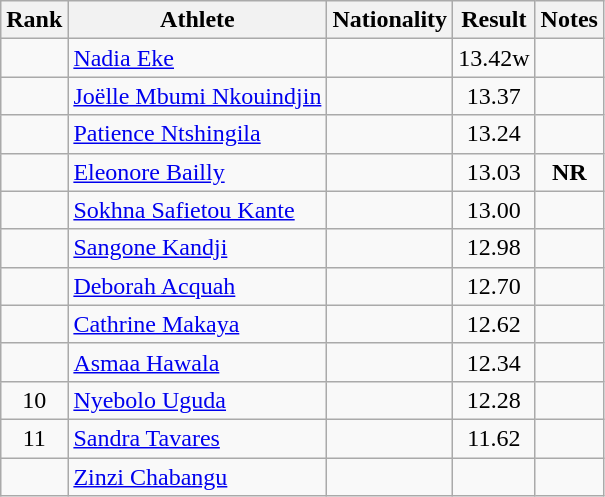<table class="wikitable sortable" style="text-align:center">
<tr>
<th>Rank</th>
<th>Athlete</th>
<th>Nationality</th>
<th>Result</th>
<th>Notes</th>
</tr>
<tr>
<td></td>
<td align="left"><a href='#'>Nadia Eke</a></td>
<td align=left></td>
<td>13.42w</td>
<td></td>
</tr>
<tr>
<td></td>
<td align="left"><a href='#'>Joëlle Mbumi Nkouindjin</a></td>
<td align=left></td>
<td>13.37</td>
<td></td>
</tr>
<tr>
<td></td>
<td align="left"><a href='#'>Patience Ntshingila</a></td>
<td align=left></td>
<td>13.24</td>
<td></td>
</tr>
<tr>
<td></td>
<td align="left"><a href='#'>Eleonore Bailly</a></td>
<td align=left></td>
<td>13.03</td>
<td><strong>NR</strong></td>
</tr>
<tr>
<td></td>
<td align="left"><a href='#'>Sokhna Safietou Kante</a></td>
<td align=left></td>
<td>13.00</td>
<td></td>
</tr>
<tr>
<td></td>
<td align="left"><a href='#'>Sangone Kandji</a></td>
<td align=left></td>
<td>12.98</td>
<td></td>
</tr>
<tr>
<td></td>
<td align="left"><a href='#'>Deborah Acquah</a></td>
<td align=left></td>
<td>12.70</td>
<td></td>
</tr>
<tr>
<td></td>
<td align="left"><a href='#'>Cathrine Makaya</a></td>
<td align=left></td>
<td>12.62</td>
<td></td>
</tr>
<tr>
<td></td>
<td align="left"><a href='#'>Asmaa Hawala</a></td>
<td align=left></td>
<td>12.34</td>
<td></td>
</tr>
<tr>
<td>10</td>
<td align="left"><a href='#'>Nyebolo Uguda</a></td>
<td align=left></td>
<td>12.28</td>
<td></td>
</tr>
<tr>
<td>11</td>
<td align="left"><a href='#'>Sandra Tavares</a></td>
<td align=left></td>
<td>11.62</td>
<td></td>
</tr>
<tr>
<td></td>
<td align="left"><a href='#'>Zinzi Chabangu</a></td>
<td align=left></td>
<td></td>
<td></td>
</tr>
</table>
